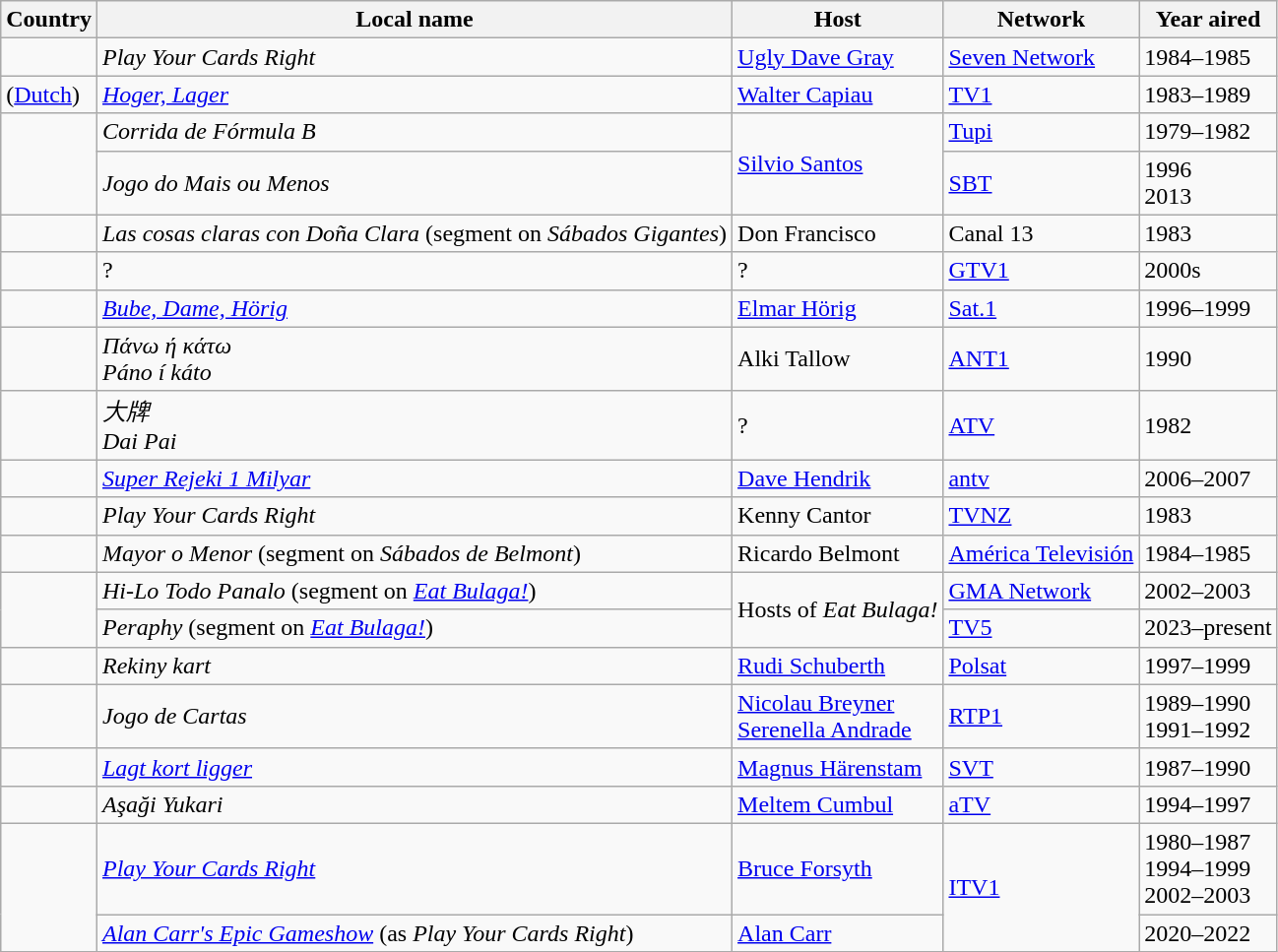<table class="wikitable">
<tr>
<th>Country</th>
<th>Local name</th>
<th>Host</th>
<th>Network</th>
<th>Year aired</th>
</tr>
<tr>
<td></td>
<td><em>Play Your Cards Right</em></td>
<td><a href='#'>Ugly Dave Gray</a></td>
<td><a href='#'>Seven Network</a></td>
<td>1984–1985</td>
</tr>
<tr>
<td> (<a href='#'>Dutch</a>)</td>
<td><em><a href='#'>Hoger, Lager</a></em></td>
<td><a href='#'>Walter Capiau</a></td>
<td><a href='#'>TV1</a></td>
<td>1983–1989</td>
</tr>
<tr>
<td rowspan="2"></td>
<td><em>Corrida de Fórmula B</em></td>
<td rowspan="2"><a href='#'>Silvio Santos</a></td>
<td><a href='#'>Tupi</a></td>
<td>1979–1982</td>
</tr>
<tr>
<td><em>Jogo do Mais ou Menos</em></td>
<td><a href='#'>SBT</a></td>
<td>1996<br>2013</td>
</tr>
<tr>
<td></td>
<td><em>Las cosas claras con Doña Clara</em> (segment on <em>Sábados Gigantes</em>)</td>
<td>Don Francisco</td>
<td>Canal 13</td>
<td>1983</td>
</tr>
<tr>
<td></td>
<td>?</td>
<td>?</td>
<td><a href='#'>GTV1</a></td>
<td>2000s</td>
</tr>
<tr>
<td></td>
<td><em><a href='#'>Bube, Dame, Hörig</a></em></td>
<td><a href='#'>Elmar Hörig</a></td>
<td><a href='#'>Sat.1</a></td>
<td>1996–1999</td>
</tr>
<tr>
<td></td>
<td><em>Πάνω ή κάτω</em><br><em>Páno í káto</em></td>
<td>Alki Tallow</td>
<td><a href='#'>ANT1</a></td>
<td>1990</td>
</tr>
<tr>
<td></td>
<td><em>大牌</em><br><em>Dai Pai</em></td>
<td>?</td>
<td><a href='#'>ATV</a></td>
<td>1982</td>
</tr>
<tr>
<td></td>
<td><em><a href='#'>Super Rejeki 1 Milyar</a></em></td>
<td><a href='#'>Dave Hendrik</a></td>
<td><a href='#'>antv</a></td>
<td>2006–2007</td>
</tr>
<tr>
<td></td>
<td><em>Play Your Cards Right</em></td>
<td>Kenny Cantor</td>
<td><a href='#'>TVNZ</a></td>
<td>1983</td>
</tr>
<tr>
<td></td>
<td><em>Mayor o Menor</em> (segment on <em>Sábados de Belmont</em>)</td>
<td>Ricardo Belmont</td>
<td><a href='#'>América Televisión</a></td>
<td>1984–1985</td>
</tr>
<tr>
<td rowspan="2"></td>
<td><em>Hi-Lo Todo Panalo</em> (segment on <em><a href='#'>Eat Bulaga!</a></em>)</td>
<td rowspan="2">Hosts of <em>Eat Bulaga!</em></td>
<td><a href='#'>GMA Network</a></td>
<td>2002–2003</td>
</tr>
<tr>
<td><em>Peraphy</em> (segment on <em><a href='#'>Eat Bulaga!</a></em>)</td>
<td><a href='#'>TV5</a></td>
<td>2023–present</td>
</tr>
<tr>
<td></td>
<td><em>Rekiny kart</em></td>
<td><a href='#'>Rudi Schuberth</a></td>
<td><a href='#'>Polsat</a></td>
<td>1997–1999</td>
</tr>
<tr>
<td></td>
<td><em>Jogo de Cartas</em></td>
<td><a href='#'>Nicolau Breyner</a><br><a href='#'>Serenella Andrade</a></td>
<td><a href='#'>RTP1</a></td>
<td>1989–1990<br>1991–1992</td>
</tr>
<tr>
<td></td>
<td><em><a href='#'>Lagt kort ligger</a></em></td>
<td><a href='#'>Magnus Härenstam</a></td>
<td><a href='#'>SVT</a></td>
<td>1987–1990</td>
</tr>
<tr>
<td></td>
<td><em>Aşaği Yukari</em></td>
<td><a href='#'>Meltem Cumbul</a></td>
<td><a href='#'>aTV</a></td>
<td>1994–1997</td>
</tr>
<tr>
<td rowspan="2"></td>
<td><em><a href='#'>Play Your Cards Right</a></em></td>
<td><a href='#'>Bruce Forsyth</a></td>
<td rowspan="2"><a href='#'>ITV1</a></td>
<td>1980–1987<br>1994–1999<br>2002–2003</td>
</tr>
<tr>
<td><em><a href='#'>Alan Carr's Epic Gameshow</a></em> (as <em>Play Your Cards Right</em>)</td>
<td><a href='#'>Alan Carr</a></td>
<td>2020–2022</td>
</tr>
</table>
